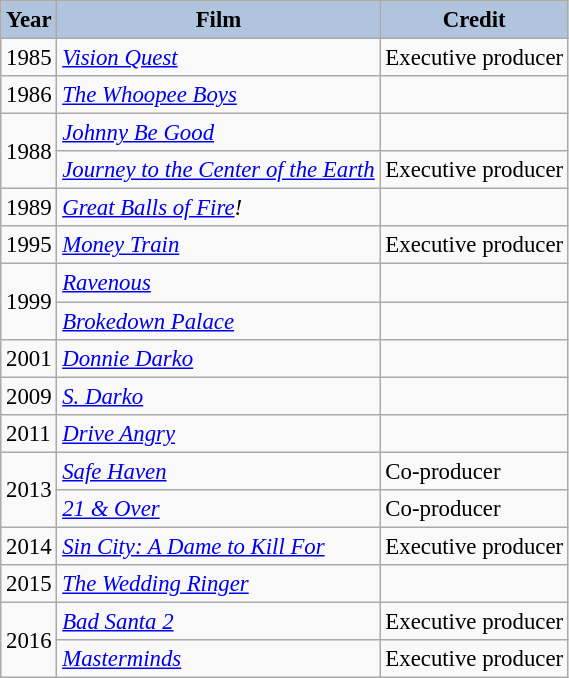<table class="wikitable" style="font-size:95%;">
<tr>
<th style="background:#B0C4DE;">Year</th>
<th style="background:#B0C4DE;">Film</th>
<th style="background:#B0C4DE;">Credit</th>
</tr>
<tr>
<td>1985</td>
<td><em><a href='#'>Vision Quest</a></em></td>
<td>Executive producer</td>
</tr>
<tr>
<td>1986</td>
<td><em><a href='#'>The Whoopee Boys</a></em></td>
<td></td>
</tr>
<tr>
<td rowspan=2>1988</td>
<td><em><a href='#'>Johnny Be Good</a></em></td>
<td></td>
</tr>
<tr>
<td><em><a href='#'>Journey to the Center of the Earth</a></em></td>
<td>Executive producer</td>
</tr>
<tr>
<td>1989</td>
<td><em><a href='#'>Great Balls of Fire</a>!</em></td>
<td></td>
</tr>
<tr>
<td>1995</td>
<td><em><a href='#'>Money Train</a></em></td>
<td>Executive producer</td>
</tr>
<tr>
<td rowspan=2>1999</td>
<td><em><a href='#'>Ravenous</a></em></td>
<td></td>
</tr>
<tr>
<td><em><a href='#'>Brokedown Palace</a></em></td>
<td></td>
</tr>
<tr>
<td>2001</td>
<td><em><a href='#'>Donnie Darko</a></em></td>
<td></td>
</tr>
<tr>
<td>2009</td>
<td><em><a href='#'>S. Darko</a></em></td>
<td></td>
</tr>
<tr>
<td>2011</td>
<td><em><a href='#'>Drive Angry</a></em></td>
<td></td>
</tr>
<tr>
<td rowspan=2>2013</td>
<td><em><a href='#'>Safe Haven</a></em></td>
<td>Co-producer</td>
</tr>
<tr>
<td><em><a href='#'>21 & Over</a></em></td>
<td>Co-producer</td>
</tr>
<tr>
<td>2014</td>
<td><em><a href='#'>Sin City: A Dame to Kill For</a></em></td>
<td>Executive producer</td>
</tr>
<tr>
<td>2015</td>
<td><em><a href='#'>The Wedding Ringer</a></em></td>
<td></td>
</tr>
<tr>
<td rowspan=2>2016</td>
<td><em><a href='#'>Bad Santa 2</a></em></td>
<td>Executive producer</td>
</tr>
<tr>
<td><em><a href='#'>Masterminds</a></em></td>
<td>Executive producer</td>
</tr>
</table>
